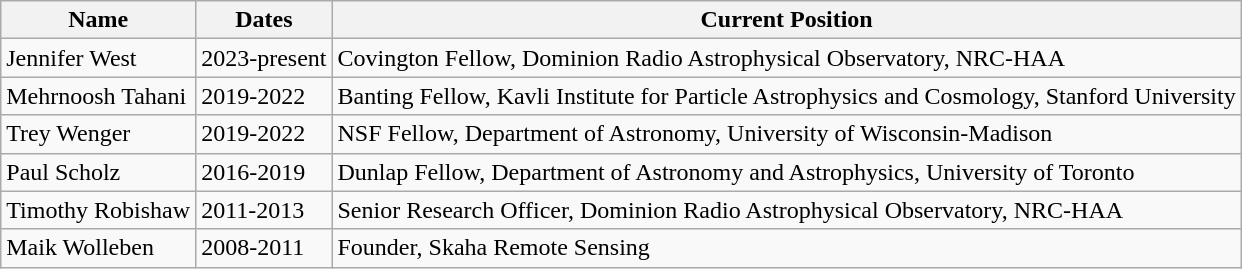<table class="wikitable">
<tr>
<th>Name</th>
<th>Dates</th>
<th>Current Position</th>
</tr>
<tr>
<td>Jennifer West</td>
<td>2023-present</td>
<td>Covington Fellow, Dominion Radio Astrophysical Observatory, NRC-HAA</td>
</tr>
<tr>
<td>Mehrnoosh Tahani</td>
<td>2019-2022</td>
<td>Banting Fellow, Kavli Institute for Particle Astrophysics and Cosmology, Stanford University</td>
</tr>
<tr>
<td>Trey Wenger</td>
<td>2019-2022</td>
<td>NSF Fellow, Department of Astronomy, University of Wisconsin-Madison</td>
</tr>
<tr>
<td>Paul Scholz</td>
<td>2016-2019</td>
<td>Dunlap Fellow, Department of Astronomy and Astrophysics, University of Toronto</td>
</tr>
<tr>
<td>Timothy Robishaw</td>
<td>2011-2013</td>
<td>Senior Research Officer, Dominion Radio Astrophysical Observatory, NRC-HAA</td>
</tr>
<tr>
<td>Maik Wolleben</td>
<td>2008-2011</td>
<td>Founder, Skaha Remote Sensing</td>
</tr>
</table>
